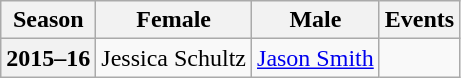<table class="wikitable">
<tr>
<th scope="col">Season</th>
<th scope="col">Female</th>
<th scope="col">Male</th>
<th scope="col">Events</th>
</tr>
<tr>
<th scope="row">2015–16</th>
<td>Jessica Schultz</td>
<td><a href='#'>Jason Smith</a></td>
<td> </td>
</tr>
</table>
